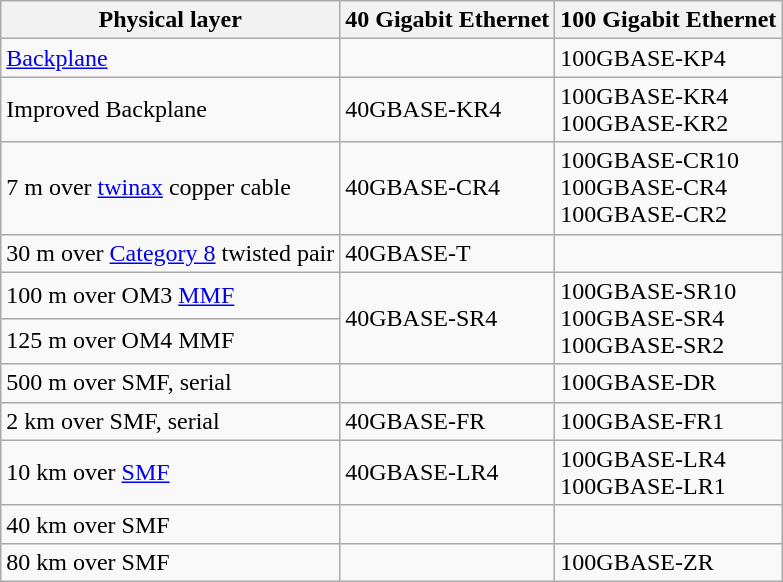<table class="wikitable">
<tr>
<th>Physical layer</th>
<th>40 Gigabit Ethernet</th>
<th>100 Gigabit Ethernet</th>
</tr>
<tr>
<td><a href='#'>Backplane</a></td>
<td></td>
<td>100GBASE-KP4</td>
</tr>
<tr>
<td>Improved Backplane</td>
<td>40GBASE-KR4</td>
<td>100GBASE-KR4<br>100GBASE-KR2</td>
</tr>
<tr>
<td>7 m over <a href='#'>twinax</a> copper cable</td>
<td>40GBASE-CR4</td>
<td>100GBASE-CR10<br>100GBASE-CR4<br>100GBASE-CR2</td>
</tr>
<tr>
<td>30 m over <a href='#'>Category 8</a> twisted pair</td>
<td>40GBASE-T</td>
<td></td>
</tr>
<tr>
<td>100 m over OM3 <a href='#'>MMF</a></td>
<td rowspan="2">40GBASE-SR4</td>
<td rowspan="2">100GBASE-SR10<br>100GBASE-SR4<br>100GBASE-SR2</td>
</tr>
<tr>
<td>125 m over OM4 MMF</td>
</tr>
<tr>
<td>500 m over SMF, serial</td>
<td></td>
<td>100GBASE-DR</td>
</tr>
<tr>
<td>2 km over SMF, serial</td>
<td>40GBASE-FR</td>
<td>100GBASE-FR1</td>
</tr>
<tr>
<td>10 km over <a href='#'>SMF</a></td>
<td>40GBASE-LR4</td>
<td>100GBASE-LR4<br>100GBASE-LR1</td>
</tr>
<tr>
<td>40 km over SMF</td>
<td></td>
<td></td>
</tr>
<tr>
<td>80 km over SMF</td>
<td></td>
<td>100GBASE-ZR</td>
</tr>
</table>
